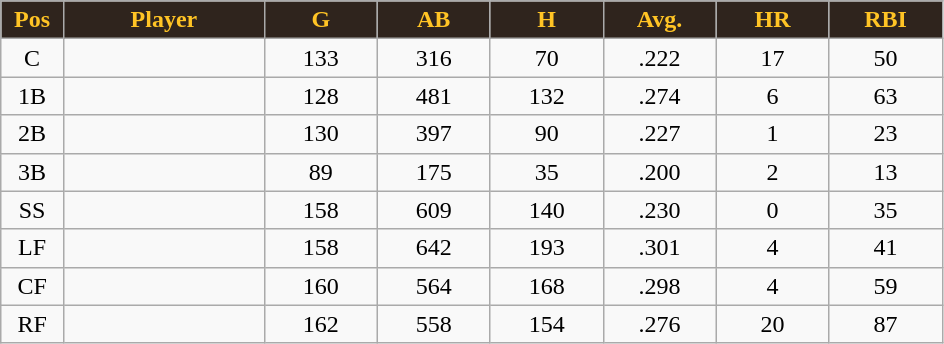<table class="wikitable sortable">
<tr>
<th style="background:#2F241D;color:#FFC425;" width="5%">Pos</th>
<th style="background:#2F241D;color:#FFC425;" width="16%">Player</th>
<th style="background:#2F241D;color:#FFC425;" width="9%">G</th>
<th style="background:#2F241D;color:#FFC425;" width="9%">AB</th>
<th style="background:#2F241D;color:#FFC425;" width="9%">H</th>
<th style="background:#2F241D;color:#FFC425;" width="9%">Avg.</th>
<th style="background:#2F241D;color:#FFC425;" width="9%">HR</th>
<th style="background:#2F241D;color:#FFC425;" width="9%">RBI</th>
</tr>
<tr align="center">
<td>C</td>
<td></td>
<td>133</td>
<td>316</td>
<td>70</td>
<td>.222</td>
<td>17</td>
<td>50</td>
</tr>
<tr align="center">
<td>1B</td>
<td></td>
<td>128</td>
<td>481</td>
<td>132</td>
<td>.274</td>
<td>6</td>
<td>63</td>
</tr>
<tr align="center">
<td>2B</td>
<td></td>
<td>130</td>
<td>397</td>
<td>90</td>
<td>.227</td>
<td>1</td>
<td>23</td>
</tr>
<tr align="center">
<td>3B</td>
<td></td>
<td>89</td>
<td>175</td>
<td>35</td>
<td>.200</td>
<td>2</td>
<td>13</td>
</tr>
<tr align="center">
<td>SS</td>
<td></td>
<td>158</td>
<td>609</td>
<td>140</td>
<td>.230</td>
<td>0</td>
<td>35</td>
</tr>
<tr align="center">
<td>LF</td>
<td></td>
<td>158</td>
<td>642</td>
<td>193</td>
<td>.301</td>
<td>4</td>
<td>41</td>
</tr>
<tr align="center">
<td>CF</td>
<td></td>
<td>160</td>
<td>564</td>
<td>168</td>
<td>.298</td>
<td>4</td>
<td>59</td>
</tr>
<tr align="center">
<td>RF</td>
<td></td>
<td>162</td>
<td>558</td>
<td>154</td>
<td>.276</td>
<td>20</td>
<td>87</td>
</tr>
</table>
